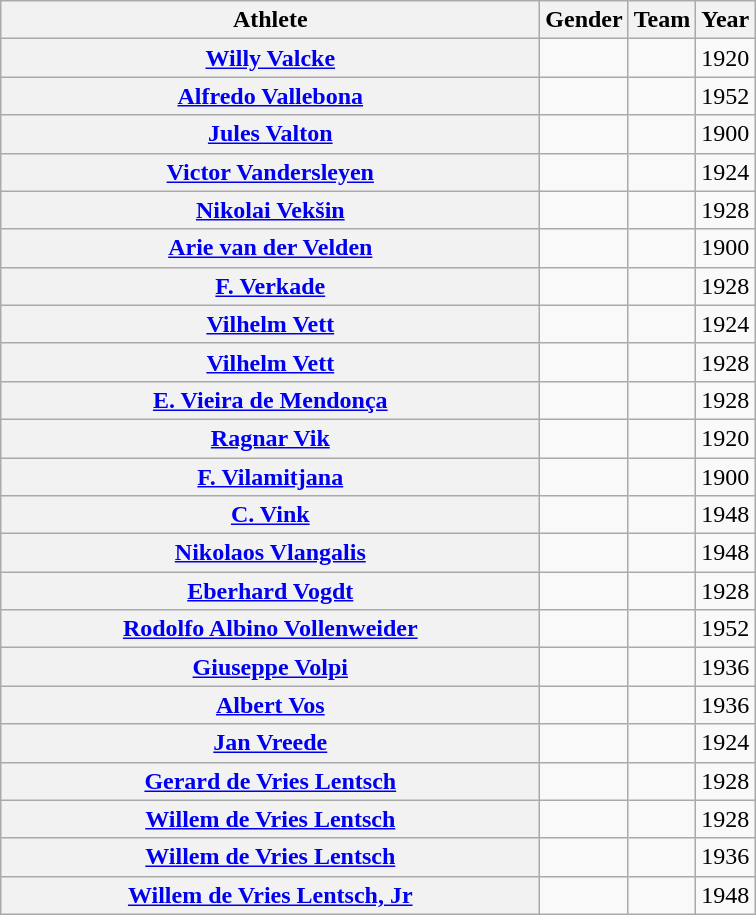<table class="wikitable plainrowheaders">
<tr>
<th scope="col" style="width:22em">Athlete</th>
<th scope="col">Gender</th>
<th scope="col">Team</th>
<th scope="col">Year</th>
</tr>
<tr>
<th scope="row"><a href='#'>Willy Valcke</a></th>
<td style="text-align:center"></td>
<td></td>
<td>1920</td>
</tr>
<tr>
<th scope="row"><a href='#'>Alfredo Vallebona</a></th>
<td style="text-align:center"></td>
<td></td>
<td>1952</td>
</tr>
<tr>
<th scope="row"><a href='#'>Jules Valton</a></th>
<td style="text-align:center"></td>
<td></td>
<td>1900</td>
</tr>
<tr>
<th scope="row"><a href='#'>Victor Vandersleyen</a></th>
<td style="text-align:center"></td>
<td></td>
<td>1924</td>
</tr>
<tr>
<th scope="row"><a href='#'>Nikolai Vekšin</a></th>
<td style="text-align:center"></td>
<td></td>
<td>1928</td>
</tr>
<tr>
<th scope="row"><a href='#'>Arie van der Velden</a></th>
<td style="text-align:center"></td>
<td></td>
<td>1900</td>
</tr>
<tr>
<th scope="row"><a href='#'>F. Verkade</a></th>
<td style="text-align:center"></td>
<td></td>
<td>1928</td>
</tr>
<tr>
<th scope="row"><a href='#'>Vilhelm Vett</a></th>
<td style="text-align:center"></td>
<td></td>
<td>1924</td>
</tr>
<tr>
<th scope="row"><a href='#'>Vilhelm Vett</a></th>
<td style="text-align:center"></td>
<td></td>
<td>1928</td>
</tr>
<tr>
<th scope="row"><a href='#'>E. Vieira de Mendonça</a></th>
<td style="text-align:center"></td>
<td></td>
<td>1928</td>
</tr>
<tr>
<th scope="row"><a href='#'>Ragnar Vik</a></th>
<td style="text-align:center"></td>
<td></td>
<td>1920</td>
</tr>
<tr>
<th scope="row"><a href='#'>F. Vilamitjana</a></th>
<td style="text-align:center"></td>
<td></td>
<td>1900</td>
</tr>
<tr>
<th scope="row"><a href='#'>C. Vink</a></th>
<td style="text-align:center"></td>
<td></td>
<td>1948</td>
</tr>
<tr>
<th scope="row"><a href='#'>Nikolaos Vlangalis</a></th>
<td style="text-align:center"></td>
<td></td>
<td>1948</td>
</tr>
<tr>
<th scope="row"><a href='#'>Eberhard Vogdt</a></th>
<td style="text-align:center"></td>
<td></td>
<td>1928</td>
</tr>
<tr>
<th scope="row"><a href='#'>Rodolfo Albino Vollenweider</a></th>
<td style="text-align:center"></td>
<td></td>
<td>1952</td>
</tr>
<tr>
<th scope="row"><a href='#'>Giuseppe Volpi</a></th>
<td style="text-align:center"></td>
<td></td>
<td>1936</td>
</tr>
<tr>
<th scope="row"><a href='#'>Albert Vos</a></th>
<td style="text-align:center"></td>
<td></td>
<td>1936</td>
</tr>
<tr>
<th scope="row"><a href='#'>Jan Vreede</a></th>
<td style="text-align:center"></td>
<td></td>
<td>1924</td>
</tr>
<tr>
<th scope="row"><a href='#'>Gerard de Vries Lentsch</a></th>
<td style="text-align:center"></td>
<td></td>
<td>1928</td>
</tr>
<tr>
<th scope="row"><a href='#'>Willem de Vries Lentsch</a></th>
<td style="text-align:center"></td>
<td></td>
<td>1928</td>
</tr>
<tr>
<th scope="row"><a href='#'>Willem de Vries Lentsch</a></th>
<td style="text-align:center"></td>
<td></td>
<td>1936</td>
</tr>
<tr>
<th scope="row"><a href='#'>Willem de Vries Lentsch, Jr</a></th>
<td style="text-align:center"></td>
<td></td>
<td>1948</td>
</tr>
</table>
